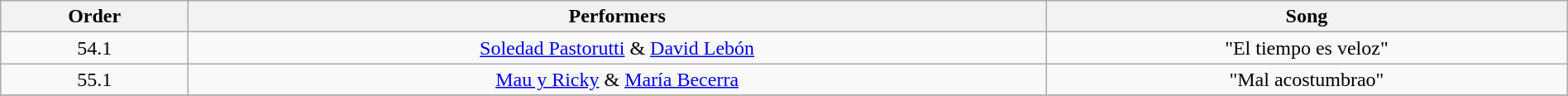<table class="wikitable" style="text-align:center; width:100%">
<tr>
<th>Order</th>
<th>Performers</th>
<th>Song</th>
</tr>
<tr>
<td>54.1</td>
<td><a href='#'>Soledad Pastorutti</a> & <a href='#'>David Lebón</a></td>
<td>"El tiempo es veloz"</td>
</tr>
<tr>
<td>55.1</td>
<td><a href='#'>Mau y Ricky</a> & <a href='#'>María Becerra</a></td>
<td>"Mal acostumbrao"</td>
</tr>
<tr>
</tr>
</table>
